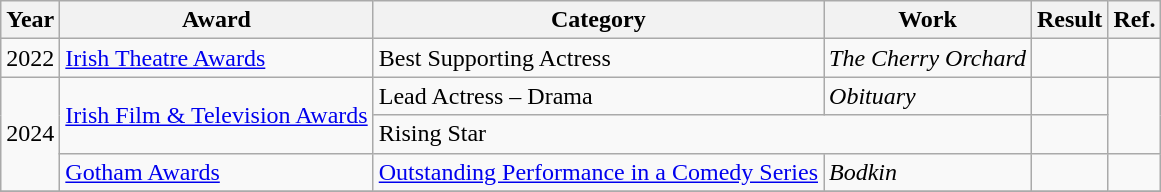<table class="wikitable plainrowheaders">
<tr>
<th>Year</th>
<th>Award</th>
<th>Category</th>
<th>Work</th>
<th>Result</th>
<th>Ref.</th>
</tr>
<tr>
<td>2022</td>
<td><a href='#'>Irish Theatre Awards</a></td>
<td>Best Supporting Actress</td>
<td><em>The Cherry Orchard</em></td>
<td></td>
<td></td>
</tr>
<tr>
<td rowspan="3">2024</td>
<td rowspan="2"><a href='#'>Irish Film & Television Awards</a></td>
<td>Lead Actress – Drama</td>
<td><em>Obituary</em></td>
<td></td>
<td rowspan="2"></td>
</tr>
<tr>
<td colspan="2">Rising Star</td>
<td></td>
</tr>
<tr>
<td><a href='#'>Gotham Awards</a></td>
<td><a href='#'>Outstanding Performance in a Comedy Series</a></td>
<td><em>Bodkin</em></td>
<td></td>
<td></td>
</tr>
<tr>
</tr>
</table>
